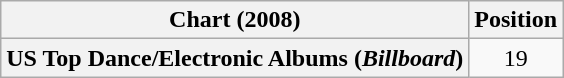<table class="wikitable plainrowheaders" style="text-align:center">
<tr>
<th scope="col">Chart (2008)</th>
<th scope="col">Position</th>
</tr>
<tr>
<th scope="row">US Top Dance/Electronic Albums (<em>Billboard</em>)</th>
<td>19</td>
</tr>
</table>
